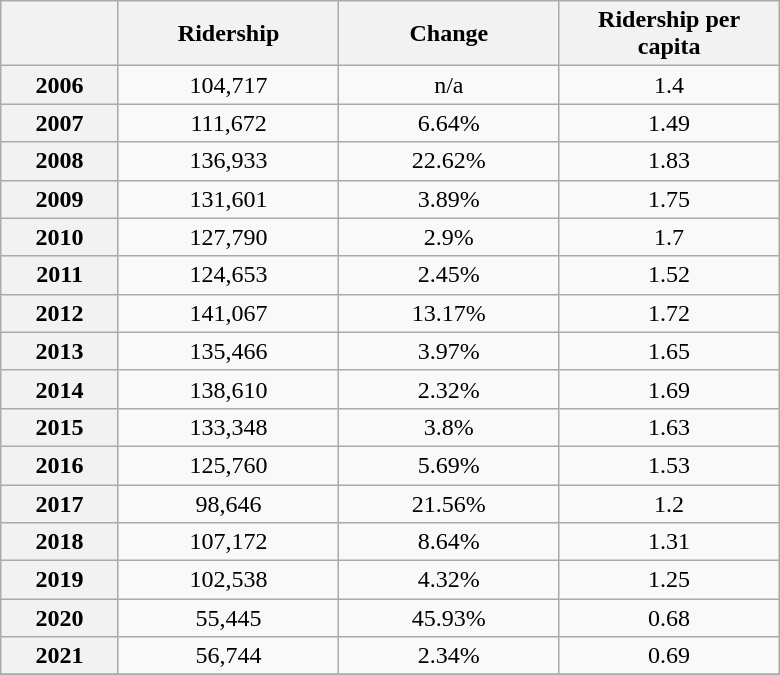<table class="wikitable"  style="text-align:center; width:520px; margin:auto;">
<tr>
<th style="width:50px"></th>
<th style="width:100px">Ridership</th>
<th style="width:100px">Change</th>
<th style="width:100px">Ridership per capita</th>
</tr>
<tr>
<th>2006</th>
<td>104,717</td>
<td>n/a</td>
<td>1.4</td>
</tr>
<tr>
<th>2007</th>
<td>111,672</td>
<td>6.64%</td>
<td>1.49</td>
</tr>
<tr>
<th>2008</th>
<td>136,933</td>
<td>22.62%</td>
<td>1.83</td>
</tr>
<tr>
<th>2009</th>
<td>131,601</td>
<td>3.89%</td>
<td>1.75</td>
</tr>
<tr>
<th>2010</th>
<td>127,790</td>
<td>2.9%</td>
<td>1.7</td>
</tr>
<tr>
<th>2011</th>
<td>124,653</td>
<td>2.45%</td>
<td>1.52</td>
</tr>
<tr>
<th>2012</th>
<td>141,067</td>
<td>13.17%</td>
<td>1.72</td>
</tr>
<tr>
<th>2013</th>
<td>135,466</td>
<td>3.97%</td>
<td>1.65</td>
</tr>
<tr>
<th>2014</th>
<td>138,610</td>
<td>2.32%</td>
<td>1.69</td>
</tr>
<tr>
<th>2015</th>
<td>133,348</td>
<td>3.8%</td>
<td>1.63</td>
</tr>
<tr>
<th>2016</th>
<td>125,760</td>
<td>5.69%</td>
<td>1.53</td>
</tr>
<tr>
<th>2017</th>
<td>98,646</td>
<td>21.56%</td>
<td>1.2</td>
</tr>
<tr>
<th>2018</th>
<td>107,172</td>
<td>8.64%</td>
<td>1.31</td>
</tr>
<tr>
<th>2019</th>
<td>102,538</td>
<td>4.32%</td>
<td>1.25</td>
</tr>
<tr>
<th>2020</th>
<td>55,445</td>
<td>45.93%</td>
<td>0.68</td>
</tr>
<tr>
<th>2021</th>
<td>56,744</td>
<td>2.34%</td>
<td>0.69</td>
</tr>
<tr>
</tr>
</table>
